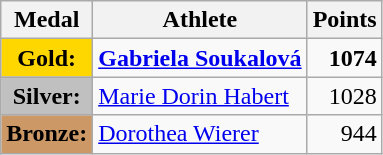<table class="wikitable">
<tr>
<th>Medal</th>
<th>Athlete</th>
<th>Points</th>
</tr>
<tr>
<td style="text-align:center;background-color:gold;"><strong>Gold:</strong></td>
<td> <strong><a href='#'>Gabriela Soukalová</a></strong></td>
<td align="right"><strong>1074</strong></td>
</tr>
<tr>
<td style="text-align:center;background-color:silver;"><strong>Silver:</strong></td>
<td> <a href='#'>Marie Dorin Habert</a></td>
<td align="right">1028</td>
</tr>
<tr>
<td style="text-align:center;background-color:#CC9966;"><strong>Bronze:</strong></td>
<td> <a href='#'>Dorothea Wierer</a></td>
<td align="right">944</td>
</tr>
</table>
